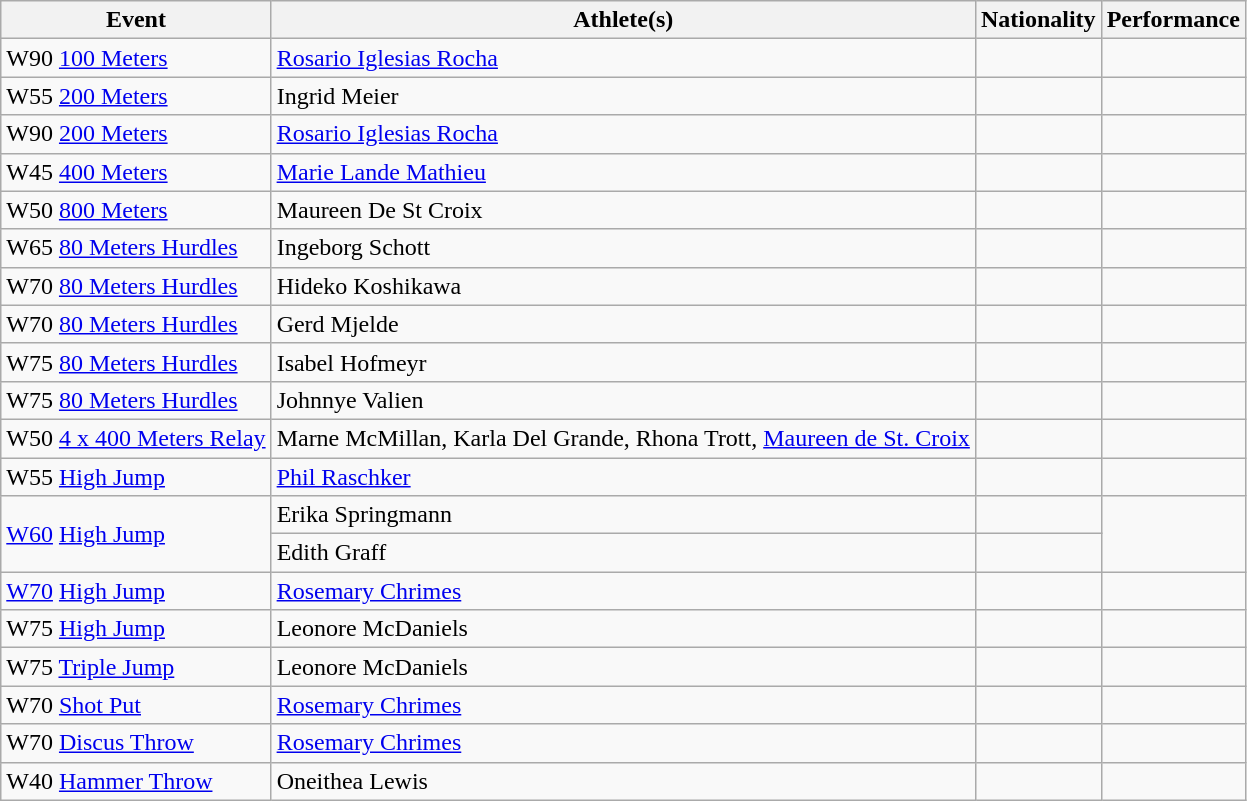<table class="wikitable">
<tr>
<th>Event</th>
<th>Athlete(s)</th>
<th>Nationality</th>
<th>Performance</th>
</tr>
<tr>
<td>W90 <a href='#'>100 Meters</a></td>
<td><a href='#'>Rosario Iglesias Rocha</a></td>
<td></td>
<td></td>
</tr>
<tr>
<td>W55 <a href='#'>200 Meters</a></td>
<td>Ingrid Meier</td>
<td></td>
<td></td>
</tr>
<tr>
<td>W90 <a href='#'>200 Meters</a></td>
<td><a href='#'>Rosario Iglesias Rocha</a></td>
<td></td>
<td></td>
</tr>
<tr>
<td>W45 <a href='#'>400 Meters</a></td>
<td><a href='#'>Marie Lande Mathieu</a></td>
<td></td>
<td></td>
</tr>
<tr>
<td>W50 <a href='#'>800 Meters</a></td>
<td>Maureen De St Croix</td>
<td></td>
<td></td>
</tr>
<tr>
<td>W65 <a href='#'>80 Meters Hurdles</a></td>
<td>Ingeborg Schott</td>
<td></td>
<td></td>
</tr>
<tr>
<td>W70 <a href='#'>80 Meters Hurdles</a></td>
<td>Hideko Koshikawa</td>
<td></td>
<td></td>
</tr>
<tr>
<td>W70 <a href='#'>80 Meters Hurdles</a></td>
<td>Gerd Mjelde</td>
<td></td>
<td></td>
</tr>
<tr>
<td>W75 <a href='#'>80 Meters Hurdles</a></td>
<td>Isabel Hofmeyr</td>
<td></td>
<td></td>
</tr>
<tr>
<td>W75 <a href='#'>80 Meters Hurdles</a></td>
<td>Johnnye Valien</td>
<td></td>
<td></td>
</tr>
<tr>
<td>W50 <a href='#'>4 x 400 Meters Relay</a></td>
<td>Marne McMillan, Karla Del Grande, Rhona Trott, <a href='#'>Maureen de St. Croix</a></td>
<td></td>
<td></td>
</tr>
<tr>
<td>W55 <a href='#'>High Jump</a></td>
<td><a href='#'>Phil Raschker</a></td>
<td></td>
<td></td>
</tr>
<tr>
<td rowspan=2><a href='#'>W60</a> <a href='#'>High Jump</a></td>
<td>Erika Springmann</td>
<td></td>
<td rowspan=2></td>
</tr>
<tr>
<td>Edith Graff</td>
<td></td>
</tr>
<tr>
<td><a href='#'>W70</a> <a href='#'>High Jump</a></td>
<td><a href='#'>Rosemary Chrimes</a></td>
<td></td>
<td></td>
</tr>
<tr>
<td>W75 <a href='#'>High Jump</a></td>
<td>Leonore McDaniels</td>
<td></td>
<td></td>
</tr>
<tr>
<td>W75 <a href='#'>Triple Jump</a></td>
<td>Leonore McDaniels</td>
<td></td>
<td></td>
</tr>
<tr>
<td>W70 <a href='#'>Shot Put</a></td>
<td><a href='#'>Rosemary Chrimes</a></td>
<td></td>
<td></td>
</tr>
<tr>
<td>W70 <a href='#'>Discus Throw</a></td>
<td><a href='#'>Rosemary Chrimes</a></td>
<td></td>
<td></td>
</tr>
<tr>
<td>W40 <a href='#'>Hammer Throw</a></td>
<td>Oneithea Lewis</td>
<td></td>
<td></td>
</tr>
</table>
